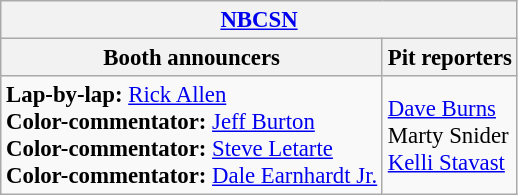<table class="wikitable" style="font-size: 95%">
<tr>
<th colspan="2"><a href='#'>NBCSN</a></th>
</tr>
<tr>
<th>Booth announcers</th>
<th>Pit reporters</th>
</tr>
<tr>
<td><strong>Lap-by-lap:</strong> <a href='#'>Rick Allen</a><br><strong>Color-commentator:</strong> <a href='#'>Jeff Burton</a><br><strong>Color-commentator:</strong> <a href='#'>Steve Letarte</a><br><strong>Color-commentator:</strong> <a href='#'>Dale Earnhardt Jr.</a></td>
<td><a href='#'>Dave Burns</a><br>Marty Snider<br><a href='#'>Kelli Stavast</a></td>
</tr>
</table>
